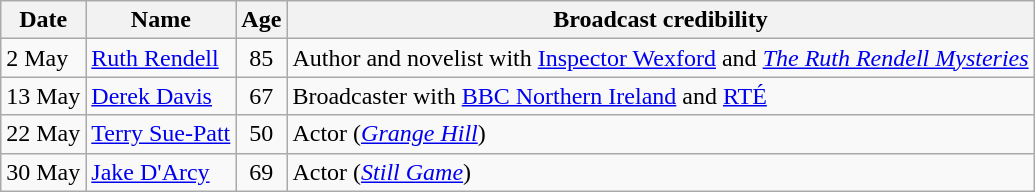<table class="wikitable">
<tr>
<th>Date</th>
<th>Name</th>
<th>Age</th>
<th>Broadcast credibility</th>
</tr>
<tr>
<td>2 May</td>
<td><a href='#'>Ruth Rendell</a></td>
<td align=center>85</td>
<td>Author and novelist with <a href='#'>Inspector Wexford</a> and <em><a href='#'>The Ruth Rendell Mysteries</a></em></td>
</tr>
<tr>
<td>13 May</td>
<td><a href='#'>Derek Davis</a></td>
<td align=center>67</td>
<td>Broadcaster with <a href='#'>BBC Northern Ireland</a> and <a href='#'>RTÉ</a></td>
</tr>
<tr>
<td>22 May</td>
<td><a href='#'>Terry Sue-Patt</a></td>
<td align=center>50</td>
<td>Actor (<em><a href='#'>Grange Hill</a></em>)</td>
</tr>
<tr>
<td>30 May</td>
<td><a href='#'>Jake D'Arcy</a></td>
<td align=center>69</td>
<td>Actor (<em><a href='#'>Still Game</a></em>)</td>
</tr>
</table>
